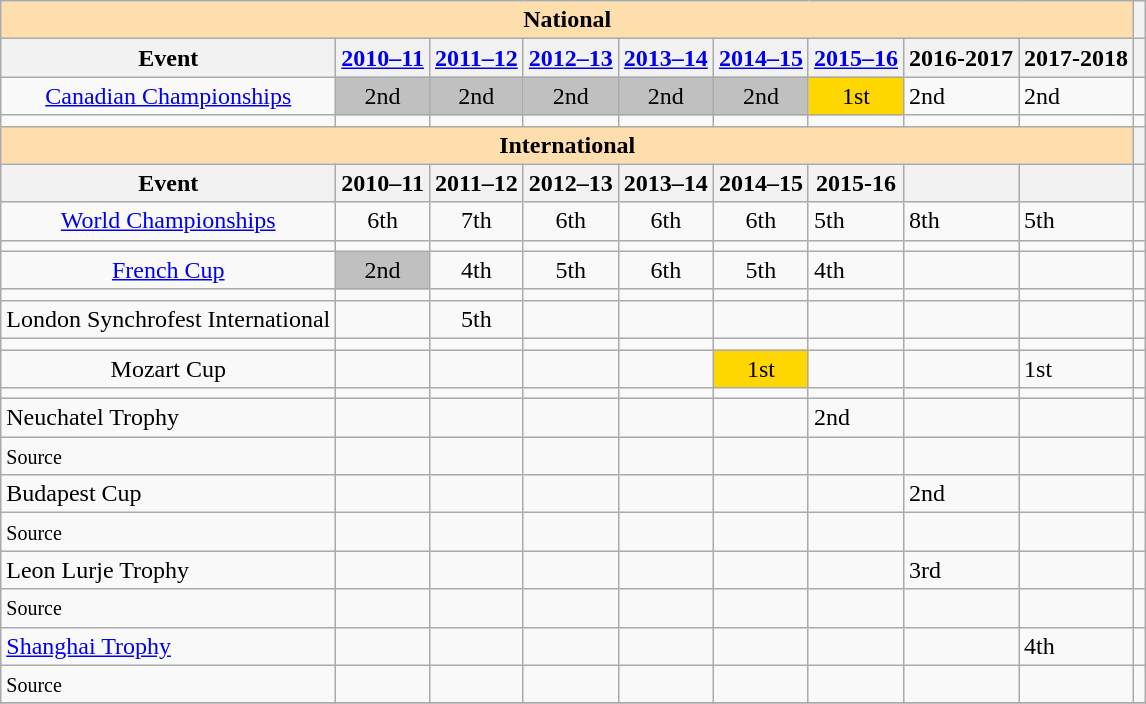<table class="wikitable">
<tr>
<th colspan="9" style="background-color: #ffdead;" align="center"><strong>National</strong></th>
<th></th>
</tr>
<tr>
<th>Event</th>
<th><a href='#'>2010–11</a></th>
<th><a href='#'>2011–12</a></th>
<th><a href='#'>2012–13</a></th>
<th><a href='#'>2013–14</a></th>
<th><a href='#'>2014–15</a></th>
<th><a href='#'>2015–16</a></th>
<th>2016-2017</th>
<th>2017-2018</th>
<th></th>
</tr>
<tr>
<td align="center"><a href='#'>Canadian Championships</a></td>
<td align="center" bgcolor="silver" 2010-11>2nd</td>
<td align="center" bgcolor="silver" 2011-12>2nd</td>
<td align="center" bgcolor="silver" 2012-13>2nd</td>
<td align="center" bgcolor="silver" 2013-14>2nd</td>
<td align="center" bgcolor="silver" 2014-15>2nd</td>
<td align="center" bgcolor="gold" 2014-15>1st</td>
<td>2nd</td>
<td>2nd</td>
<td></td>
</tr>
<tr>
<td align="center"></td>
<td align="center" 2010-11></td>
<td align="center" 2011-12></td>
<td align="center" 2012-13></td>
<td align="center" 2013-14></td>
<td align="center" 2014-15></td>
<td></td>
<td></td>
<td></td>
<td></td>
</tr>
<tr>
<th colspan="9" style="background-color: #ffdead; " align="center"><strong>International</strong></th>
<th></th>
</tr>
<tr>
<th>Event</th>
<th>2010–11</th>
<th>2011–12</th>
<th>2012–13</th>
<th>2013–14</th>
<th>2014–15</th>
<th>2015-16</th>
<th></th>
<th></th>
<th></th>
</tr>
<tr>
<td align="center"><a href='#'>World Championships</a></td>
<td align="center" 2010-11>6th</td>
<td align="center" 2011-12>7th</td>
<td align="center" 2012-13>6th</td>
<td align="center" 2013-14>6th</td>
<td align="center" 2014-15>6th</td>
<td>5th</td>
<td>8th</td>
<td>5th</td>
<td></td>
</tr>
<tr>
<td align="center"></td>
<td align="center" 2010-11></td>
<td align="center" 2011-12></td>
<td align="center" 2012-13></td>
<td align="center" 2013-14></td>
<td align="center" 2014-15></td>
<td></td>
<td></td>
<td></td>
<td></td>
</tr>
<tr>
<td align="center"><a href='#'>French Cup</a></td>
<td align="center" bgcolor="silver" 2010-11>2nd</td>
<td align="center" 2011-12>4th</td>
<td align="center" 2012-13>5th</td>
<td align="center" 2013-14>6th</td>
<td align="center" 2014-15>5th</td>
<td>4th</td>
<td></td>
<td></td>
<td></td>
</tr>
<tr>
<td align="center"></td>
<td align="center" 2010-11></td>
<td align="center" 2011-12></td>
<td align="center" 2012-13></td>
<td align="center" 2013-14></td>
<td align="center" 2014-15></td>
<td></td>
<td></td>
<td></td>
<td></td>
</tr>
<tr>
<td align="center">London Synchrofest International</td>
<td align="center" 2010-11></td>
<td align="center" 2011-12>5th</td>
<td align="center" 2012-13></td>
<td align="center" 2013-14></td>
<td align="center" 2014-15></td>
<td></td>
<td></td>
<td></td>
<td></td>
</tr>
<tr>
<td align="center"></td>
<td align="center" 2010-11></td>
<td align="center" 2011-12></td>
<td align="center" 2012-13></td>
<td align="center" 2013-14></td>
<td align="center" 2014-15></td>
<td></td>
<td></td>
<td></td>
<td></td>
</tr>
<tr>
<td align="center">Mozart Cup</td>
<td align="center" 2010-11></td>
<td align="center" 2011-12></td>
<td align="center" 2012-13></td>
<td align="center" 2013-14></td>
<td align="center" bgcolor="gold" 2014-15>1st</td>
<td></td>
<td></td>
<td>1st</td>
<td></td>
</tr>
<tr>
<td align="center"></td>
<td align="center" 2010-11></td>
<td align="center" 2011-12></td>
<td align="center" 2012-13></td>
<td align="center" 2013-14></td>
<td align="center" 2014-15></td>
<td></td>
<td></td>
<td></td>
<td></td>
</tr>
<tr>
<td>Neuchatel Trophy</td>
<td></td>
<td></td>
<td></td>
<td></td>
<td></td>
<td>2nd</td>
<td></td>
<td></td>
<td></td>
</tr>
<tr>
<td><small>Source</small></td>
<td></td>
<td></td>
<td></td>
<td></td>
<td></td>
<td></td>
<td></td>
<td></td>
<td></td>
</tr>
<tr>
<td>Budapest Cup</td>
<td></td>
<td></td>
<td></td>
<td></td>
<td></td>
<td></td>
<td>2nd</td>
<td></td>
<td></td>
</tr>
<tr>
<td><small>Source</small></td>
<td></td>
<td></td>
<td></td>
<td></td>
<td></td>
<td></td>
<td></td>
<td></td>
<td></td>
</tr>
<tr>
<td>Leon Lurje Trophy</td>
<td></td>
<td></td>
<td></td>
<td></td>
<td></td>
<td></td>
<td>3rd</td>
<td></td>
<td></td>
</tr>
<tr>
<td><small>Source</small></td>
<td></td>
<td></td>
<td></td>
<td></td>
<td></td>
<td></td>
<td></td>
<td></td>
<td></td>
</tr>
<tr>
<td><a href='#'>Shanghai Trophy</a></td>
<td></td>
<td></td>
<td></td>
<td></td>
<td></td>
<td></td>
<td></td>
<td>4th</td>
<td></td>
</tr>
<tr>
<td><small>Source</small></td>
<td></td>
<td></td>
<td></td>
<td></td>
<td></td>
<td></td>
<td></td>
<td></td>
<td></td>
</tr>
<tr>
</tr>
</table>
